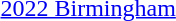<table>
<tr>
<td><a href='#'>2022 Birmingham</a></td>
<td></td>
<td></td>
<td></td>
</tr>
</table>
